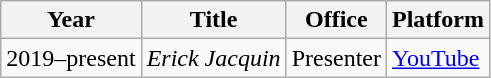<table class = "wikitable">
<tr>
<th>Year</th>
<th>Title</th>
<th>Office</th>
<th>Platform</th>
</tr>
<tr>
<td>2019–present</td>
<td><em> Erick Jacquin </em></td>
<td>Presenter</td>
<td><a href='#'>YouTube</a></td>
</tr>
</table>
